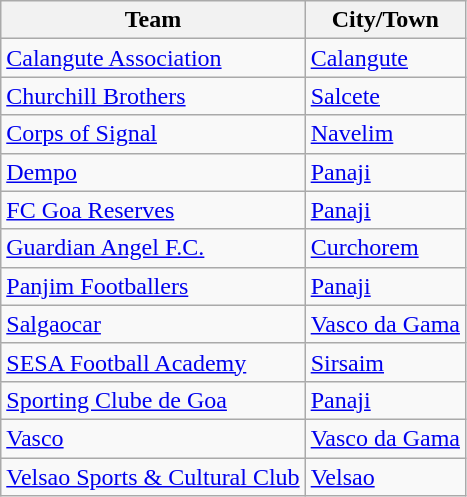<table class="wikitable sortable">
<tr>
<th>Team</th>
<th>City/Town</th>
</tr>
<tr>
<td><a href='#'>Calangute Association</a></td>
<td><a href='#'>Calangute</a></td>
</tr>
<tr>
<td><a href='#'>Churchill Brothers</a></td>
<td><a href='#'>Salcete</a></td>
</tr>
<tr>
<td><a href='#'>Corps of Signal</a></td>
<td><a href='#'>Navelim</a></td>
</tr>
<tr>
<td><a href='#'>Dempo</a></td>
<td><a href='#'>Panaji</a></td>
</tr>
<tr>
<td><a href='#'>FC Goa Reserves</a></td>
<td><a href='#'>Panaji</a></td>
</tr>
<tr>
<td><a href='#'>Guardian Angel F.C.</a></td>
<td><a href='#'>Curchorem</a></td>
</tr>
<tr>
<td><a href='#'>Panjim Footballers</a></td>
<td><a href='#'>Panaji</a></td>
</tr>
<tr>
<td><a href='#'>Salgaocar</a></td>
<td><a href='#'>Vasco da Gama</a></td>
</tr>
<tr>
<td><a href='#'>SESA Football Academy</a></td>
<td><a href='#'>Sirsaim</a></td>
</tr>
<tr>
<td><a href='#'>Sporting Clube de Goa</a></td>
<td><a href='#'>Panaji</a></td>
</tr>
<tr>
<td><a href='#'>Vasco</a></td>
<td><a href='#'>Vasco da Gama</a></td>
</tr>
<tr>
<td><a href='#'>Velsao Sports & Cultural Club</a></td>
<td><a href='#'>Velsao</a></td>
</tr>
</table>
